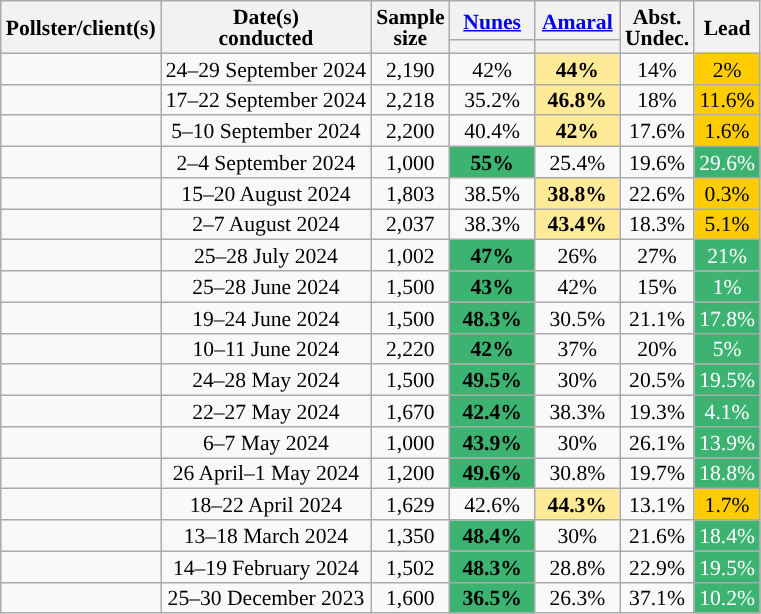<table class="wikitable" style="text-align:center;font-size:90%;line-height:14px;">
<tr>
<th rowspan="2">Pollster/client(s)</th>
<th rowspan="2">Date(s)<br>conducted</th>
<th rowspan="2" data-sort-type="number">Sample<br>size</th>
<th class="unsortable" style="width:50px;"><a href='#'>Nunes</a><br></th>
<th class="unsortable" style="width:50px;"><a href='#'>Amaral</a><br></th>
<th rowspan="2" class="unsortable">Abst.<br>Undec.</th>
<th rowspan="2" data-sort-type="number">Lead</th>
</tr>
<tr>
<th data-sort-type="number" class="sortable" style="background:"></th>
<th data-sort-type="number" class="sortable" style="background:"></th>
</tr>
<tr>
<td></td>
<td>24–29 September 2024</td>
<td>2,190</td>
<td>42%</td>
<td style="background:#ffea98;"><strong>44%</strong></td>
<td>14%</td>
<td style="background:#FFCC00;">2%</td>
</tr>
<tr>
<td></td>
<td>17–22 September 2024</td>
<td>2,218</td>
<td>35.2%</td>
<td style="background:#ffea98;"><strong>46.8%</strong></td>
<td>18%</td>
<td style="background:#FFCC00;">11.6%</td>
</tr>
<tr>
<td></td>
<td>5–10 September 2024</td>
<td>2,200</td>
<td>40.4%</td>
<td style="background:#ffea98;"><strong>42%</strong></td>
<td>17.6%</td>
<td style="background:#FFCC00;">1.6%</td>
</tr>
<tr>
<td></td>
<td>2–4 September 2024</td>
<td>1,000</td>
<td style="background:#3cb371;"><strong>55%</strong></td>
<td>25.4%</td>
<td>19.6%</td>
<td style="background:#3cb371; color:#FFFFFF";">29.6%</td>
</tr>
<tr>
<td></td>
<td>15–20 August 2024</td>
<td>1,803</td>
<td>38.5%</td>
<td style="background:#ffea98;"><strong>38.8%</strong></td>
<td>22.6%</td>
<td style="background:#FFCC00;">0.3%</td>
</tr>
<tr>
<td></td>
<td>2–7 August 2024</td>
<td>2,037</td>
<td>38.3%</td>
<td style="background:#ffea98;"><strong>43.4%</strong></td>
<td>18.3%</td>
<td style="background:#FFCC00;">5.1%</td>
</tr>
<tr>
<td></td>
<td>25–28 July 2024</td>
<td>1,002</td>
<td style="background:#3cb371;"><strong>47%</strong></td>
<td>26%</td>
<td>27%</td>
<td style="background:#3cb371; color:#FFFFFF";">21%</td>
</tr>
<tr>
<td></td>
<td>25–28 June 2024</td>
<td>1,500</td>
<td style="background:#3cb371;"><strong>43%</strong></td>
<td>42%</td>
<td>15%</td>
<td style="background:#3cb371; color:#FFFFFF";">1%</td>
</tr>
<tr>
<td></td>
<td>19–24 June 2024</td>
<td>1,500</td>
<td style="background:#3cb371;"><strong>48.3%</strong></td>
<td>30.5%</td>
<td>21.1%</td>
<td style="background:#3cb371; color:#FFFFFF";">17.8%</td>
</tr>
<tr>
<td></td>
<td>10–11 June 2024</td>
<td>2,220</td>
<td style="background:#3cb371; "><strong>42%</strong></td>
<td>37%</td>
<td>20%</td>
<td style="background:#3cb371; color:#FFFFFF" ;">5%</td>
</tr>
<tr>
<td></td>
<td>24–28 May 2024</td>
<td>1,500</td>
<td style="background:#3cb371; "><strong>49.5%</strong></td>
<td>30%</td>
<td>20.5%</td>
<td style="background:#3cb371; color:#FFFFFF" ;">19.5%</td>
</tr>
<tr>
<td></td>
<td>22–27 May 2024</td>
<td>1,670</td>
<td style="background:#3cb371; "><strong>42.4%</strong></td>
<td>38.3%</td>
<td>19.3%</td>
<td style="background:#3cb371; color:#FFFFFF" ;">4.1%</td>
</tr>
<tr>
<td></td>
<td>6–7 May 2024</td>
<td>1,000</td>
<td style="background:#3cb371; "><strong>43.9%</strong></td>
<td>30%</td>
<td>26.1%</td>
<td style="background:#3cb371; color:#FFFFFF" ;">13.9%</td>
</tr>
<tr>
<td></td>
<td>26 April–1 May 2024</td>
<td>1,200</td>
<td style="background:#3cb371; "><strong>49.6%</strong></td>
<td>30.8%</td>
<td>19.7%</td>
<td style="background:#3cb371; color:#FFFFFF" ;">18.8%</td>
</tr>
<tr>
<td></td>
<td>18–22 April 2024</td>
<td>1,629</td>
<td>42.6%</td>
<td style="background:#ffea98;"><strong>44.3%</strong></td>
<td>13.1%</td>
<td style="background:#FFCC00;">1.7%</td>
</tr>
<tr>
<td></td>
<td>13–18 March 2024</td>
<td>1,350</td>
<td style="background:#3cb371; "><strong>48.4%</strong></td>
<td>30%</td>
<td>21.6%</td>
<td style="background:#3cb371; color:#FFFFFF" ;">18.4%</td>
</tr>
<tr>
<td></td>
<td>14–19 February 2024</td>
<td>1,502</td>
<td style="background:#3cb371; "><strong>48.3%</strong></td>
<td>28.8%</td>
<td>22.9%</td>
<td style="background:#3cb371; color:#FFFFFF" ;">19.5%</td>
</tr>
<tr>
<td></td>
<td>25–30 December 2023</td>
<td>1,600</td>
<td style="background:#3cb371; "><strong>36.5%</strong></td>
<td>26.3%</td>
<td>37.1%</td>
<td style="background:#3cb371; color:#FFFFFF" ;">10.2%</td>
</tr>
</table>
